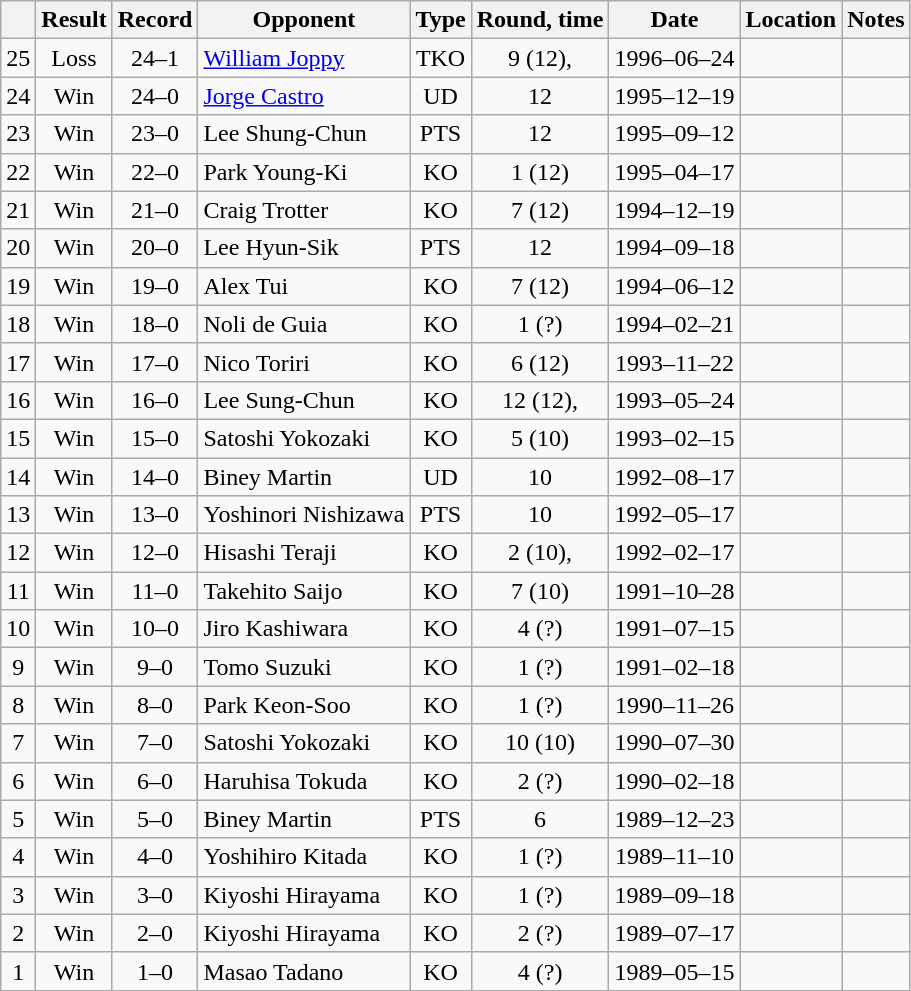<table class=wikitable style=text-align:center>
<tr>
<th></th>
<th>Result</th>
<th>Record</th>
<th>Opponent</th>
<th>Type</th>
<th>Round, time</th>
<th>Date</th>
<th>Location</th>
<th>Notes</th>
</tr>
<tr>
<td>25</td>
<td>Loss</td>
<td>24–1</td>
<td align=left><a href='#'>William Joppy</a></td>
<td>TKO</td>
<td>9 (12), </td>
<td>1996–06–24</td>
<td align=left></td>
<td align=left></td>
</tr>
<tr>
<td>24</td>
<td>Win</td>
<td>24–0</td>
<td align=left><a href='#'>Jorge Castro</a></td>
<td>UD</td>
<td>12</td>
<td>1995–12–19</td>
<td align=left></td>
<td align=left></td>
</tr>
<tr>
<td>23</td>
<td>Win</td>
<td>23–0</td>
<td align=left>Lee Shung-Chun</td>
<td>PTS</td>
<td>12</td>
<td>1995–09–12</td>
<td align=left></td>
<td align=left></td>
</tr>
<tr>
<td>22</td>
<td>Win</td>
<td>22–0</td>
<td align=left>Park Young-Ki</td>
<td>KO</td>
<td>1 (12)</td>
<td>1995–04–17</td>
<td align=left></td>
<td align=left></td>
</tr>
<tr>
<td>21</td>
<td>Win</td>
<td>21–0</td>
<td align=left>Craig Trotter</td>
<td>KO</td>
<td>7 (12)</td>
<td>1994–12–19</td>
<td align=left></td>
<td align=left></td>
</tr>
<tr>
<td>20</td>
<td>Win</td>
<td>20–0</td>
<td align=left>Lee Hyun-Sik</td>
<td>PTS</td>
<td>12</td>
<td>1994–09–18</td>
<td align=left></td>
<td align=left></td>
</tr>
<tr>
<td>19</td>
<td>Win</td>
<td>19–0</td>
<td align=left>Alex Tui</td>
<td>KO</td>
<td>7 (12)</td>
<td>1994–06–12</td>
<td align=left></td>
<td align=left></td>
</tr>
<tr>
<td>18</td>
<td>Win</td>
<td>18–0</td>
<td align=left>Noli de Guia</td>
<td>KO</td>
<td>1 (?)</td>
<td>1994–02–21</td>
<td align=left></td>
<td align=left></td>
</tr>
<tr>
<td>17</td>
<td>Win</td>
<td>17–0</td>
<td align=left>Nico Toriri</td>
<td>KO</td>
<td>6 (12)</td>
<td>1993–11–22</td>
<td align=left></td>
<td align=left></td>
</tr>
<tr>
<td>16</td>
<td>Win</td>
<td>16–0</td>
<td align=left>Lee Sung-Chun</td>
<td>KO</td>
<td>12 (12), </td>
<td>1993–05–24</td>
<td align=left></td>
<td align=left></td>
</tr>
<tr>
<td>15</td>
<td>Win</td>
<td>15–0</td>
<td align=left>Satoshi Yokozaki</td>
<td>KO</td>
<td>5 (10)</td>
<td>1993–02–15</td>
<td align=left></td>
<td align=left></td>
</tr>
<tr>
<td>14</td>
<td>Win</td>
<td>14–0</td>
<td align=left>Biney Martin</td>
<td>UD</td>
<td>10</td>
<td>1992–08–17</td>
<td align=left></td>
<td align=left></td>
</tr>
<tr>
<td>13</td>
<td>Win</td>
<td>13–0</td>
<td align=left>Yoshinori Nishizawa</td>
<td>PTS</td>
<td>10</td>
<td>1992–05–17</td>
<td align=left></td>
<td align=left></td>
</tr>
<tr>
<td>12</td>
<td>Win</td>
<td>12–0</td>
<td align=left>Hisashi Teraji</td>
<td>KO</td>
<td>2 (10), </td>
<td>1992–02–17</td>
<td align=left></td>
<td align=left></td>
</tr>
<tr>
<td>11</td>
<td>Win</td>
<td>11–0</td>
<td align=left>Takehito Saijo</td>
<td>KO</td>
<td>7 (10)</td>
<td>1991–10–28</td>
<td align=left></td>
<td align=left></td>
</tr>
<tr>
<td>10</td>
<td>Win</td>
<td>10–0</td>
<td align=left>Jiro Kashiwara</td>
<td>KO</td>
<td>4 (?)</td>
<td>1991–07–15</td>
<td align=left></td>
<td align=left></td>
</tr>
<tr>
<td>9</td>
<td>Win</td>
<td>9–0</td>
<td align=left>Tomo Suzuki</td>
<td>KO</td>
<td>1 (?)</td>
<td>1991–02–18</td>
<td align=left></td>
<td align=left></td>
</tr>
<tr>
<td>8</td>
<td>Win</td>
<td>8–0</td>
<td align=left>Park Keon-Soo</td>
<td>KO</td>
<td>1 (?)</td>
<td>1990–11–26</td>
<td align=left></td>
<td align=left></td>
</tr>
<tr>
<td>7</td>
<td>Win</td>
<td>7–0</td>
<td align=left>Satoshi Yokozaki</td>
<td>KO</td>
<td>10 (10)</td>
<td>1990–07–30</td>
<td align=left></td>
<td align=left></td>
</tr>
<tr>
<td>6</td>
<td>Win</td>
<td>6–0</td>
<td align=left>Haruhisa Tokuda</td>
<td>KO</td>
<td>2 (?)</td>
<td>1990–02–18</td>
<td align=left></td>
<td align=left></td>
</tr>
<tr>
<td>5</td>
<td>Win</td>
<td>5–0</td>
<td align=left>Biney Martin</td>
<td>PTS</td>
<td>6</td>
<td>1989–12–23</td>
<td align=left></td>
<td align=left></td>
</tr>
<tr>
<td>4</td>
<td>Win</td>
<td>4–0</td>
<td align=left>Yoshihiro Kitada</td>
<td>KO</td>
<td>1 (?)</td>
<td>1989–11–10</td>
<td align=left></td>
<td align=left></td>
</tr>
<tr>
<td>3</td>
<td>Win</td>
<td>3–0</td>
<td align=left>Kiyoshi Hirayama</td>
<td>KO</td>
<td>1 (?)</td>
<td>1989–09–18</td>
<td align=left></td>
<td align=left></td>
</tr>
<tr>
<td>2</td>
<td>Win</td>
<td>2–0</td>
<td align=left>Kiyoshi Hirayama</td>
<td>KO</td>
<td>2 (?)</td>
<td>1989–07–17</td>
<td align=left></td>
<td align=left></td>
</tr>
<tr>
<td>1</td>
<td>Win</td>
<td>1–0</td>
<td align=left>Masao Tadano</td>
<td>KO</td>
<td>4 (?)</td>
<td>1989–05–15</td>
<td align=left></td>
<td align=left></td>
</tr>
</table>
